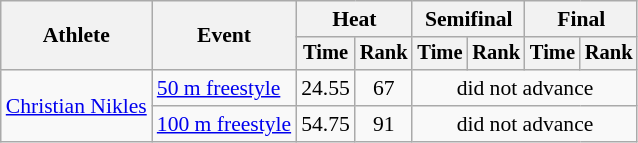<table class=wikitable style="font-size:90%">
<tr>
<th rowspan="2">Athlete</th>
<th rowspan="2">Event</th>
<th colspan="2">Heat</th>
<th colspan="2">Semifinal</th>
<th colspan="2">Final</th>
</tr>
<tr style="font-size:95%">
<th>Time</th>
<th>Rank</th>
<th>Time</th>
<th>Rank</th>
<th>Time</th>
<th>Rank</th>
</tr>
<tr align=center>
<td align=left rowspan=2><a href='#'>Christian Nikles</a></td>
<td align=left><a href='#'>50 m freestyle</a></td>
<td>24.55</td>
<td>67</td>
<td colspan=4>did not advance</td>
</tr>
<tr align=center>
<td align=left><a href='#'>100 m freestyle</a></td>
<td>54.75</td>
<td>91</td>
<td colspan=4>did not advance</td>
</tr>
</table>
